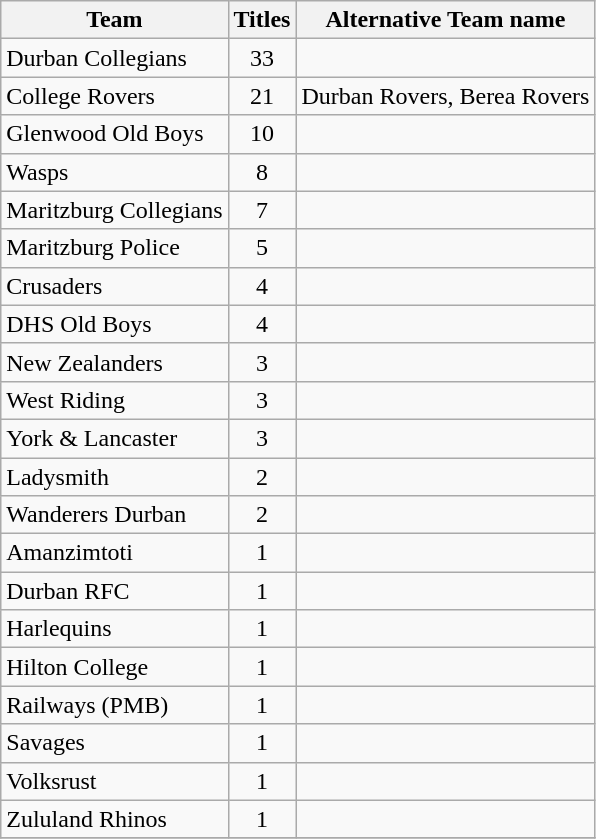<table class="wikitable" style="text-align:center">
<tr>
<th>Team</th>
<th>Titles</th>
<th>Alternative Team name</th>
</tr>
<tr>
<td align=left>Durban Collegians</td>
<td>33</td>
<td></td>
</tr>
<tr>
<td align=left>College Rovers</td>
<td>21</td>
<td>Durban Rovers, Berea Rovers</td>
</tr>
<tr>
<td align=left>Glenwood Old Boys</td>
<td>10</td>
<td></td>
</tr>
<tr>
<td align=left>Wasps</td>
<td>8</td>
<td></td>
</tr>
<tr>
<td align=left>Maritzburg Collegians</td>
<td>7</td>
<td></td>
</tr>
<tr>
<td align=left>Maritzburg Police</td>
<td>5</td>
<td></td>
</tr>
<tr>
<td align=left>Crusaders</td>
<td>4</td>
<td></td>
</tr>
<tr>
<td align=left>DHS Old Boys</td>
<td>4</td>
<td></td>
</tr>
<tr>
<td align=left>New Zealanders</td>
<td>3</td>
<td></td>
</tr>
<tr>
<td align=left>West Riding</td>
<td>3</td>
<td></td>
</tr>
<tr>
<td align=left>York & Lancaster</td>
<td>3</td>
<td></td>
</tr>
<tr>
<td align=left>Ladysmith</td>
<td>2</td>
<td></td>
</tr>
<tr>
<td align=left>Wanderers Durban</td>
<td>2</td>
<td></td>
</tr>
<tr>
<td align=left>Amanzimtoti</td>
<td>1</td>
<td></td>
</tr>
<tr>
<td align=left>Durban RFC</td>
<td>1</td>
<td></td>
</tr>
<tr>
<td align=left>Harlequins</td>
<td>1</td>
<td></td>
</tr>
<tr>
<td align=left>Hilton College</td>
<td>1</td>
<td></td>
</tr>
<tr>
<td align=left>Railways (PMB)</td>
<td>1</td>
<td></td>
</tr>
<tr>
<td align=left>Savages</td>
<td>1</td>
<td></td>
</tr>
<tr>
<td align=left>Volksrust</td>
<td>1</td>
<td></td>
</tr>
<tr>
<td align=left>Zululand Rhinos</td>
<td>1</td>
<td></td>
</tr>
<tr>
</tr>
</table>
